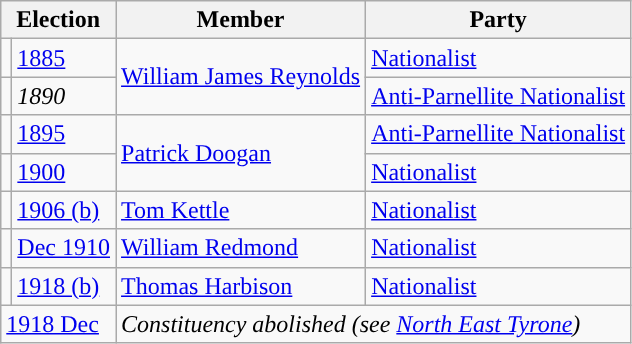<table class="wikitable">
<tr>
<th colspan="2">Election</th>
<th>Member</th>
<th>Party</th>
</tr>
<tr>
<td style="color:inherit;background-color: "></td>
<td><a href='#'>1885</a></td>
<td rowspan="2"><a href='#'>William James Reynolds</a></td>
<td><a href='#'>Nationalist</a></td>
</tr>
<tr>
<td style="color:inherit;background-color: "></td>
<td><em>1890</em></td>
<td><a href='#'>Anti-Parnellite Nationalist</a></td>
</tr>
<tr>
<td style="color:inherit;background-color: "></td>
<td><a href='#'>1895</a></td>
<td rowspan="2"><a href='#'>Patrick Doogan</a></td>
<td><a href='#'>Anti-Parnellite Nationalist</a></td>
</tr>
<tr>
<td style="color:inherit;background-color: "></td>
<td><a href='#'>1900</a></td>
<td><a href='#'>Nationalist</a></td>
</tr>
<tr>
<td style="color:inherit;background-color: "></td>
<td><a href='#'>1906 (b)</a></td>
<td><a href='#'>Tom Kettle</a></td>
<td><a href='#'>Nationalist</a></td>
</tr>
<tr>
<td style="color:inherit;background-color: "></td>
<td><a href='#'>Dec 1910</a></td>
<td><a href='#'>William Redmond</a></td>
<td><a href='#'>Nationalist</a></td>
</tr>
<tr>
<td style="color:inherit;background-color: "></td>
<td><a href='#'>1918 (b)</a></td>
<td><a href='#'>Thomas Harbison</a></td>
<td><a href='#'>Nationalist</a></td>
</tr>
<tr>
<td colspan="2"><a href='#'>1918 Dec</a></td>
<td colspan="2"><em>Constituency abolished (see <a href='#'>North East Tyrone</a>)</em></td>
</tr>
</table>
